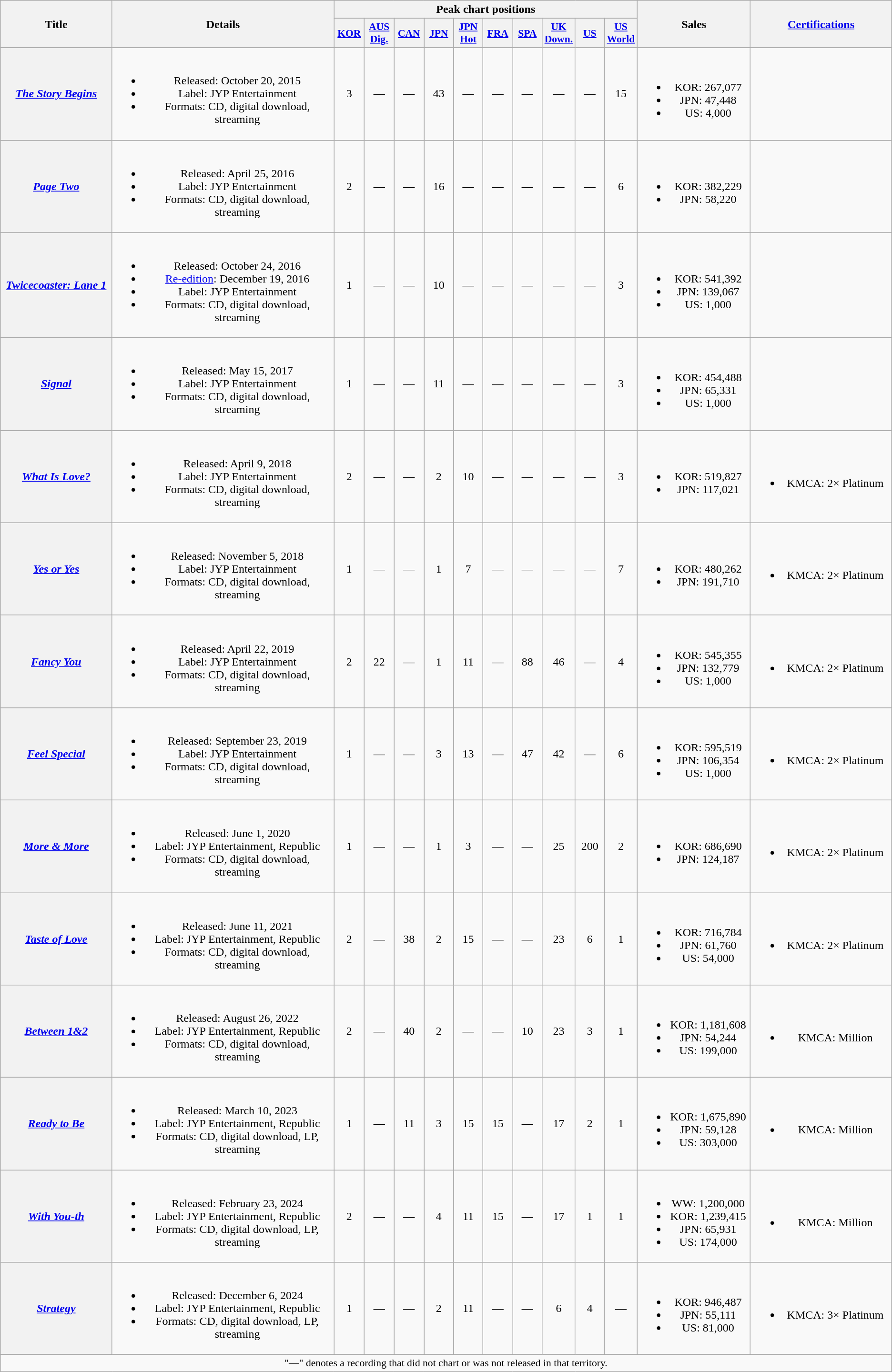<table class="wikitable plainrowheaders" style="text-align:center;">
<tr>
<th scope="col" rowspan=2 style="width:10em;">Title</th>
<th scope="col" rowspan=2 style="width:21em;">Details</th>
<th scope="col" colspan=10>Peak chart positions</th>
<th scope="col" rowspan=2 style="width:10em;">Sales</th>
<th scope="col" rowspan=2 style="width:13em;"><a href='#'>Certifications</a></th>
</tr>
<tr>
<th scope="col" style="width:2.5em;font-size:90%;"><a href='#'>KOR</a><br></th>
<th scope="col" style="width:2.5em;font-size:90%;"><a href='#'>AUS<br>Dig.</a><br></th>
<th scope="col" style="width:2.5em;font-size:90%;"><a href='#'>CAN</a><br></th>
<th scope="col" style="width:2.5em;font-size:90%;"><a href='#'>JPN</a><br></th>
<th scope="col" style="width:2.5em;font-size:90%;"><a href='#'>JPN Hot</a><br></th>
<th scope="col" style="width:2.5em;font-size:90%;"><a href='#'>FRA</a><br></th>
<th scope="col" style="width:2.5em;font-size:90%;"><a href='#'>SPA</a><br></th>
<th scope="col" style="width:2.5em;font-size:90%;"><a href='#'>UK Down.</a><br></th>
<th scope="col" style="width:2.5em;font-size:90%;"><a href='#'>US</a><br></th>
<th scope="col" style="width:2.5em;font-size:90%;"><a href='#'>US World</a><br></th>
</tr>
<tr>
<th scope=row><em><a href='#'>The Story Begins</a></em></th>
<td><br><ul><li>Released: October 20, 2015</li><li>Label: JYP Entertainment</li><li>Formats: CD, digital download, streaming</li></ul></td>
<td>3</td>
<td>—</td>
<td>—</td>
<td>43</td>
<td>—</td>
<td>—</td>
<td>—</td>
<td>—</td>
<td>—</td>
<td>15</td>
<td><br><ul><li>KOR: 267,077</li><li>JPN: 47,448</li><li>US: 4,000</li></ul></td>
<td></td>
</tr>
<tr>
<th scope=row><em><a href='#'>Page Two</a></em></th>
<td><br><ul><li>Released: April 25, 2016</li><li>Label: JYP Entertainment</li><li>Formats: CD, digital download, streaming</li></ul></td>
<td>2</td>
<td>—</td>
<td>—</td>
<td>16</td>
<td>—</td>
<td>—</td>
<td>—</td>
<td>—</td>
<td>—</td>
<td>6</td>
<td><br><ul><li>KOR: 382,229</li><li>JPN: 58,220</li></ul></td>
<td></td>
</tr>
<tr>
<th scope=row><em><a href='#'>Twicecoaster: Lane 1</a></em></th>
<td><br><ul><li>Released: October 24, 2016</li><li><a href='#'>Re-edition</a>: December 19, 2016</li><li>Label: JYP Entertainment</li><li>Formats: CD, digital download, streaming</li></ul></td>
<td>1</td>
<td>—</td>
<td>—</td>
<td>10</td>
<td>—</td>
<td>—</td>
<td>—</td>
<td>—</td>
<td>—</td>
<td>3</td>
<td><br><ul><li>KOR: 541,392</li><li>JPN: 139,067</li><li>US: 1,000</li></ul></td>
<td></td>
</tr>
<tr>
<th scope=row><em><a href='#'>Signal</a></em></th>
<td><br><ul><li>Released: May 15, 2017</li><li>Label: JYP Entertainment</li><li>Formats: CD, digital download, streaming</li></ul></td>
<td>1</td>
<td>—</td>
<td>—</td>
<td>11</td>
<td>—</td>
<td>—</td>
<td>—</td>
<td>—</td>
<td>—</td>
<td>3</td>
<td><br><ul><li>KOR: 454,488</li><li>JPN: 65,331</li><li>US: 1,000</li></ul></td>
<td></td>
</tr>
<tr>
<th scope=row><em><a href='#'>What Is Love?</a></em></th>
<td><br><ul><li>Released: April 9, 2018</li><li>Label: JYP Entertainment</li><li>Formats: CD, digital download, streaming</li></ul></td>
<td>2</td>
<td>—</td>
<td>—</td>
<td>2</td>
<td>10</td>
<td>—</td>
<td>—</td>
<td>—</td>
<td>—</td>
<td>3</td>
<td><br><ul><li>KOR: 519,827</li><li>JPN: 117,021</li></ul></td>
<td><br><ul><li>KMCA: 2× Platinum</li></ul></td>
</tr>
<tr>
<th scope=row><em><a href='#'>Yes or Yes</a></em></th>
<td><br><ul><li>Released: November 5, 2018</li><li>Label: JYP Entertainment</li><li>Formats: CD, digital download, streaming</li></ul></td>
<td>1</td>
<td>—</td>
<td>—</td>
<td>1</td>
<td>7</td>
<td>—</td>
<td>—</td>
<td>—</td>
<td>—</td>
<td>7</td>
<td><br><ul><li>KOR: 480,262</li><li>JPN: 191,710</li></ul></td>
<td><br><ul><li>KMCA: 2× Platinum</li></ul></td>
</tr>
<tr>
<th scope=row><em><a href='#'>Fancy You</a></em></th>
<td><br><ul><li>Released: April 22, 2019</li><li>Label: JYP Entertainment</li><li>Formats: CD, digital download, streaming</li></ul></td>
<td>2</td>
<td>22</td>
<td>—</td>
<td>1</td>
<td>11</td>
<td>—</td>
<td>88</td>
<td>46</td>
<td>—</td>
<td>4</td>
<td><br><ul><li>KOR: 545,355</li><li>JPN: 132,779</li><li>US: 1,000</li></ul></td>
<td><br><ul><li>KMCA: 2× Platinum</li></ul></td>
</tr>
<tr>
<th scope=row><em><a href='#'>Feel Special</a></em></th>
<td><br><ul><li>Released: September 23, 2019</li><li>Label: JYP Entertainment</li><li>Formats: CD, digital download, streaming</li></ul></td>
<td>1</td>
<td>—</td>
<td>—</td>
<td>3</td>
<td>13</td>
<td>—</td>
<td>47</td>
<td>42</td>
<td>—</td>
<td>6</td>
<td><br><ul><li>KOR: 595,519</li><li>JPN: 106,354</li><li>US: 1,000</li></ul></td>
<td><br><ul><li>KMCA: 2× Platinum</li></ul></td>
</tr>
<tr>
<th scope=row><em><a href='#'>More & More</a></em></th>
<td><br><ul><li>Released: June 1, 2020</li><li>Label: JYP Entertainment, Republic</li><li>Formats: CD, digital download, streaming</li></ul></td>
<td>1</td>
<td>—</td>
<td>—</td>
<td>1</td>
<td>3</td>
<td>—</td>
<td>—</td>
<td>25</td>
<td>200</td>
<td>2</td>
<td><br><ul><li>KOR: 686,690</li><li>JPN: 124,187</li></ul></td>
<td><br><ul><li>KMCA: 2× Platinum</li></ul></td>
</tr>
<tr>
<th scope=row><em><a href='#'>Taste of Love</a></em></th>
<td><br><ul><li>Released: June 11, 2021</li><li>Label: JYP Entertainment, Republic</li><li>Formats: CD, digital download, streaming</li></ul></td>
<td>2</td>
<td>—</td>
<td>38</td>
<td>2</td>
<td>15</td>
<td>—</td>
<td>—</td>
<td>23</td>
<td>6</td>
<td>1</td>
<td><br><ul><li>KOR: 716,784</li><li>JPN: 61,760</li><li>US: 54,000</li></ul></td>
<td><br><ul><li>KMCA: 2× Platinum</li></ul></td>
</tr>
<tr>
<th scope=row><em><a href='#'>Between 1&2</a></em></th>
<td><br><ul><li>Released: August 26, 2022</li><li>Label: JYP Entertainment, Republic</li><li>Formats: CD, digital download, streaming</li></ul></td>
<td>2</td>
<td>—</td>
<td>40</td>
<td>2</td>
<td>—</td>
<td>—</td>
<td>10</td>
<td>23</td>
<td>3</td>
<td>1</td>
<td><br><ul><li>KOR: 1,181,608</li><li>JPN: 54,244</li><li>US: 199,000</li></ul></td>
<td><br><ul><li>KMCA: Million</li></ul></td>
</tr>
<tr>
<th scope=row><em><a href='#'>Ready to Be</a></em></th>
<td><br><ul><li>Released: March 10, 2023</li><li>Label: JYP Entertainment, Republic</li><li>Formats: CD, digital download, LP, streaming</li></ul></td>
<td>1</td>
<td>—</td>
<td>11</td>
<td>3</td>
<td>15</td>
<td>15</td>
<td>—</td>
<td>17</td>
<td>2</td>
<td>1</td>
<td><br><ul><li>KOR: 1,675,890</li><li>JPN: 59,128</li><li>US: 303,000</li></ul></td>
<td><br><ul><li>KMCA: Million</li></ul></td>
</tr>
<tr>
<th scope=row><em><a href='#'>With You-th</a></em></th>
<td><br><ul><li>Released: February 23, 2024</li><li>Label: JYP Entertainment, Republic</li><li>Formats: CD, digital download, LP, streaming</li></ul></td>
<td>2</td>
<td>—</td>
<td>—</td>
<td>4</td>
<td>11</td>
<td>15</td>
<td>—</td>
<td>17</td>
<td>1</td>
<td>1</td>
<td><br><ul><li>WW: 1,200,000</li><li>KOR: 1,239,415</li><li>JPN: 65,931</li><li>US: 174,000</li></ul></td>
<td><br><ul><li>KMCA: Million</li></ul></td>
</tr>
<tr>
<th scope=row><em><a href='#'>Strategy</a></em></th>
<td><br><ul><li>Released: December 6, 2024</li><li>Label: JYP Entertainment, Republic</li><li>Formats: CD, digital download, LP, streaming</li></ul></td>
<td>1</td>
<td>—</td>
<td>—</td>
<td>2</td>
<td>11</td>
<td>—</td>
<td>—</td>
<td>6</td>
<td>4</td>
<td>—</td>
<td><br><ul><li>KOR: 946,487</li><li>JPN: 55,111</li><li>US: 81,000</li></ul></td>
<td><br><ul><li>KMCA: 3× Platinum</li></ul></td>
</tr>
<tr>
<td colspan=15 style="font-size:90%">"—" denotes a recording that did not chart or was not released in that territory.</td>
</tr>
</table>
